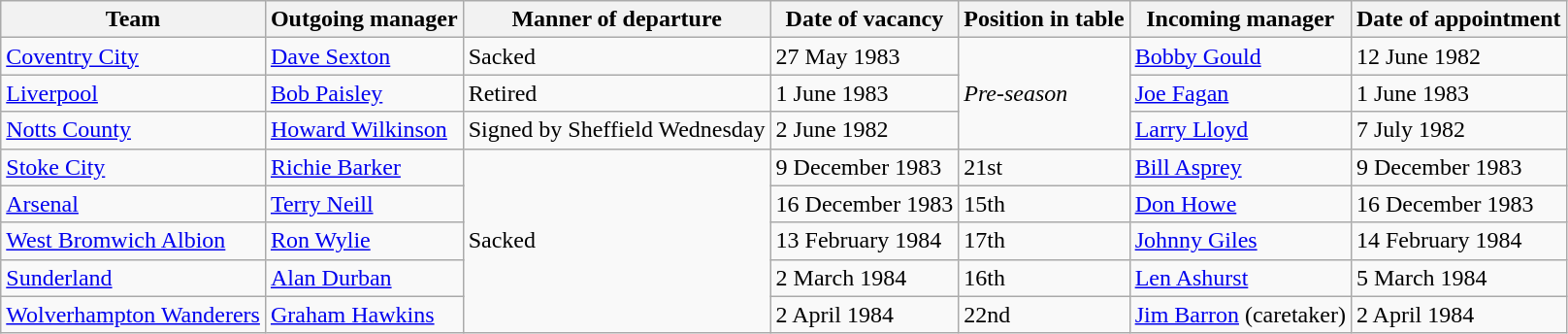<table class="wikitable">
<tr>
<th>Team</th>
<th>Outgoing manager</th>
<th>Manner of departure</th>
<th>Date of vacancy</th>
<th>Position in table</th>
<th>Incoming manager</th>
<th>Date of appointment</th>
</tr>
<tr>
<td><a href='#'>Coventry City</a></td>
<td> <a href='#'>Dave Sexton</a></td>
<td>Sacked</td>
<td>27 May 1983</td>
<td Rowspan="3"><em>Pre-season</em></td>
<td> <a href='#'>Bobby Gould</a></td>
<td>12 June 1982</td>
</tr>
<tr>
<td><a href='#'>Liverpool</a></td>
<td> <a href='#'>Bob Paisley</a></td>
<td>Retired</td>
<td>1 June 1983</td>
<td> <a href='#'>Joe Fagan</a></td>
<td>1 June 1983</td>
</tr>
<tr>
<td><a href='#'>Notts County</a></td>
<td> <a href='#'>Howard Wilkinson</a></td>
<td>Signed by Sheffield Wednesday</td>
<td>2 June 1982</td>
<td> <a href='#'>Larry Lloyd</a></td>
<td>7 July 1982</td>
</tr>
<tr>
<td><a href='#'>Stoke City</a></td>
<td> <a href='#'>Richie Barker</a></td>
<td rowspan="5">Sacked</td>
<td>9 December 1983</td>
<td>21st</td>
<td> <a href='#'>Bill Asprey</a></td>
<td>9 December 1983</td>
</tr>
<tr>
<td><a href='#'>Arsenal</a></td>
<td> <a href='#'>Terry Neill</a></td>
<td>16 December 1983</td>
<td>15th</td>
<td> <a href='#'>Don Howe</a></td>
<td>16 December 1983</td>
</tr>
<tr>
<td><a href='#'>West Bromwich Albion</a></td>
<td> <a href='#'>Ron Wylie</a></td>
<td>13 February 1984</td>
<td>17th</td>
<td> <a href='#'>Johnny Giles</a></td>
<td>14 February 1984</td>
</tr>
<tr>
<td><a href='#'>Sunderland</a></td>
<td> <a href='#'>Alan Durban</a></td>
<td>2 March 1984</td>
<td>16th</td>
<td> <a href='#'>Len Ashurst</a></td>
<td>5 March 1984</td>
</tr>
<tr>
<td><a href='#'>Wolverhampton Wanderers</a></td>
<td> <a href='#'>Graham Hawkins</a></td>
<td>2 April 1984</td>
<td>22nd</td>
<td> <a href='#'>Jim Barron</a> (caretaker)</td>
<td>2 April 1984</td>
</tr>
</table>
